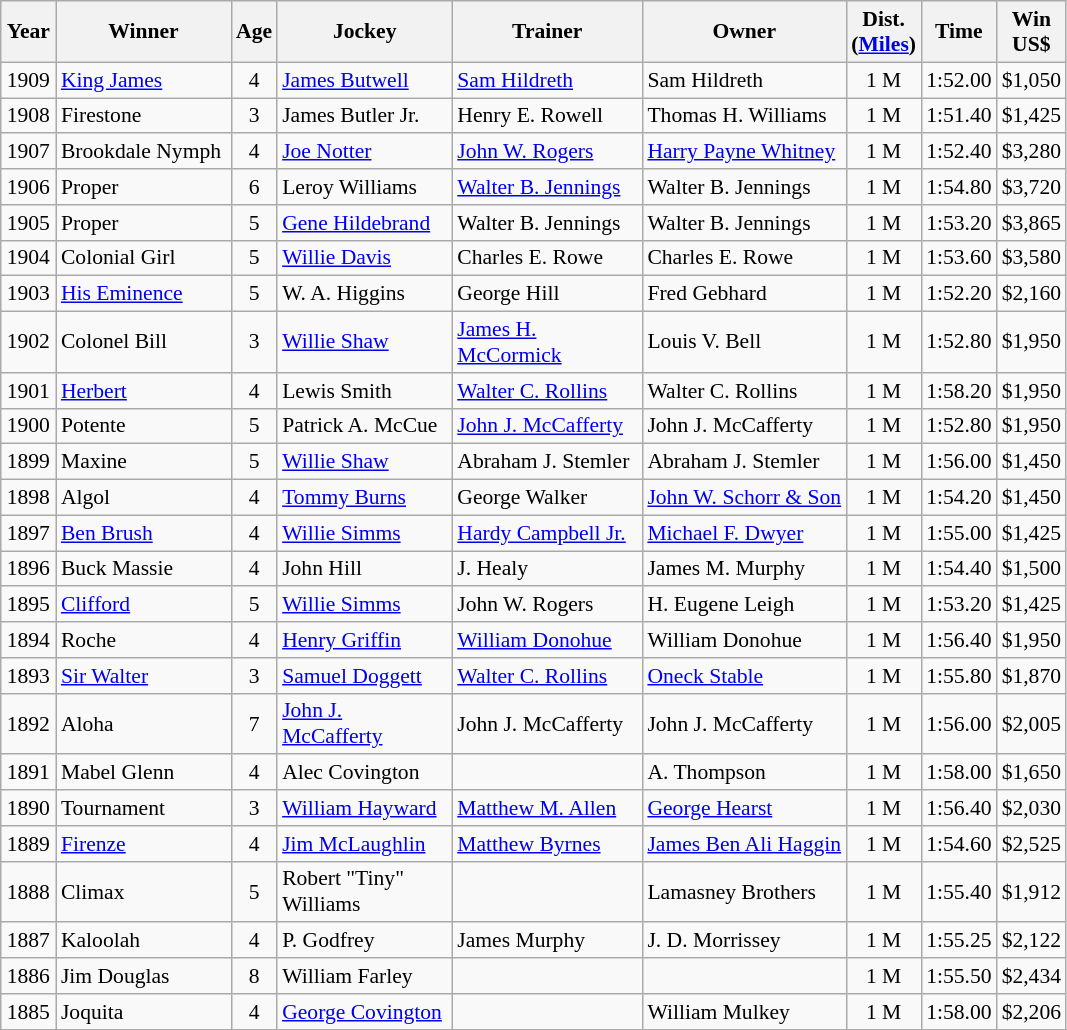<table class="wikitable sortable" style="font-size:90%">
<tr>
<th style="width:30px">Year<br></th>
<th style="width:110px">Winner<br></th>
<th style="width:20px">Age<br></th>
<th style="width:110px">Jockey<br></th>
<th style="width:120px">Trainer<br></th>
<th>Owner<br></th>
<th style="width:25px">Dist.<br> <span>(<a href='#'>Miles</a>)</span></th>
<th style="width:25px">Time<br></th>
<th style="width:25px">Win<br>US$</th>
</tr>
<tr>
<td align=center>1909</td>
<td><a href='#'>King James</a></td>
<td align=center>4</td>
<td><a href='#'>James Butwell</a></td>
<td><a href='#'>Sam Hildreth</a></td>
<td>Sam Hildreth</td>
<td align=center>1<span> M</span></td>
<td align=center>1:52.00</td>
<td align=center>$1,050</td>
</tr>
<tr>
<td align=center>1908</td>
<td>Firestone</td>
<td align=center>3</td>
<td>James Butler Jr.</td>
<td>Henry E. Rowell</td>
<td>Thomas H. Williams</td>
<td align=center>1<span> M</span></td>
<td align=center>1:51.40</td>
<td align=center>$1,425</td>
</tr>
<tr>
<td align=center>1907</td>
<td>Brookdale Nymph</td>
<td align=center>4</td>
<td><a href='#'>Joe Notter</a></td>
<td><a href='#'>John W. Rogers</a></td>
<td><a href='#'>Harry Payne Whitney</a></td>
<td align=center>1<span> M</span></td>
<td align=center>1:52.40</td>
<td align=center>$3,280</td>
</tr>
<tr>
<td align=center>1906</td>
<td>Proper</td>
<td align=center>6</td>
<td>Leroy Williams</td>
<td><a href='#'>Walter B. Jennings</a></td>
<td>Walter B. Jennings</td>
<td align=center>1<span> M</span></td>
<td align=center>1:54.80</td>
<td align=center>$3,720</td>
</tr>
<tr>
<td align=center>1905</td>
<td>Proper</td>
<td align=center>5</td>
<td><a href='#'>Gene Hildebrand</a></td>
<td>Walter B. Jennings</td>
<td>Walter B. Jennings</td>
<td align=center>1<span> M</span></td>
<td align=center>1:53.20</td>
<td align=center>$3,865</td>
</tr>
<tr>
<td align=center>1904</td>
<td>Colonial Girl</td>
<td align=center>5</td>
<td><a href='#'>Willie Davis</a></td>
<td>Charles E. Rowe</td>
<td>Charles E. Rowe</td>
<td align=center>1<span> M</span></td>
<td align=center>1:53.60</td>
<td align=center>$3,580</td>
</tr>
<tr>
<td align=center>1903</td>
<td><a href='#'>His Eminence</a></td>
<td align=center>5</td>
<td>W. A. Higgins</td>
<td>George Hill</td>
<td>Fred Gebhard</td>
<td align=center>1<span> M</span></td>
<td align=center>1:52.20</td>
<td align=center>$2,160</td>
</tr>
<tr>
<td align=center>1902</td>
<td>Colonel Bill</td>
<td align=center>3</td>
<td><a href='#'>Willie Shaw</a></td>
<td><a href='#'>James H. McCormick</a></td>
<td>Louis V. Bell</td>
<td align=center>1<span> M</span></td>
<td align=center>1:52.80</td>
<td align=center>$1,950</td>
</tr>
<tr>
<td align=center>1901</td>
<td><a href='#'>Herbert</a></td>
<td align=center>4</td>
<td>Lewis Smith</td>
<td><a href='#'>Walter C. Rollins</a></td>
<td>Walter C. Rollins</td>
<td align=center>1<span> M</span></td>
<td align=center>1:58.20</td>
<td align=center>$1,950</td>
</tr>
<tr>
<td align=center>1900</td>
<td>Potente</td>
<td align=center>5</td>
<td>Patrick A. McCue</td>
<td><a href='#'>John J. McCafferty</a></td>
<td>John J. McCafferty</td>
<td align=center>1<span> M</span></td>
<td align=center>1:52.80</td>
<td align=center>$1,950</td>
</tr>
<tr>
<td align=center>1899</td>
<td>Maxine</td>
<td align=center>5</td>
<td><a href='#'>Willie Shaw</a></td>
<td>Abraham J. Stemler</td>
<td>Abraham J. Stemler</td>
<td align=center>1<span> M</span></td>
<td align=center>1:56.00</td>
<td align=center>$1,450</td>
</tr>
<tr>
<td align=center>1898</td>
<td>Algol</td>
<td align=center>4</td>
<td><a href='#'>Tommy Burns</a></td>
<td>George Walker</td>
<td><a href='#'>John W. Schorr & Son</a></td>
<td align=center>1<span> M</span></td>
<td align=center>1:54.20</td>
<td align=center>$1,450</td>
</tr>
<tr>
<td align=center>1897</td>
<td><a href='#'>Ben Brush</a></td>
<td align=center>4</td>
<td><a href='#'>Willie Simms</a></td>
<td><a href='#'>Hardy Campbell Jr.</a></td>
<td><a href='#'>Michael F. Dwyer</a></td>
<td align=center>1<span> M</span></td>
<td align=center>1:55.00</td>
<td align=center>$1,425</td>
</tr>
<tr>
<td align=center>1896</td>
<td>Buck Massie</td>
<td align=center>4</td>
<td>John Hill</td>
<td>J. Healy</td>
<td>James M. Murphy</td>
<td align=center>1<span> M</span></td>
<td align=center>1:54.40</td>
<td align=center>$1,500</td>
</tr>
<tr>
<td align=center>1895</td>
<td><a href='#'>Clifford</a></td>
<td align=center>5</td>
<td><a href='#'>Willie Simms</a></td>
<td>John W. Rogers</td>
<td>H. Eugene Leigh</td>
<td align=center>1<span> M</span></td>
<td align=center>1:53.20</td>
<td align=center>$1,425</td>
</tr>
<tr>
<td align=center>1894</td>
<td>Roche</td>
<td align=center>4</td>
<td><a href='#'>Henry Griffin</a></td>
<td><a href='#'>William Donohue</a></td>
<td>William Donohue</td>
<td align=center>1<span> M</span></td>
<td align=center>1:56.40</td>
<td align=center>$1,950</td>
</tr>
<tr>
<td align=center>1893</td>
<td><a href='#'>Sir Walter</a></td>
<td align=center>3</td>
<td><a href='#'>Samuel Doggett</a></td>
<td><a href='#'>Walter C. Rollins</a></td>
<td><a href='#'>Oneck Stable</a></td>
<td align=center>1<span> M</span></td>
<td align=center>1:55.80</td>
<td align=center>$1,870</td>
</tr>
<tr>
<td align=center>1892</td>
<td>Aloha</td>
<td align=center>7</td>
<td><a href='#'>John J. McCafferty</a></td>
<td>John J. McCafferty</td>
<td>John J. McCafferty</td>
<td align=center>1<span> M</span></td>
<td align=center>1:56.00</td>
<td align=center>$2,005</td>
</tr>
<tr>
<td align=center>1891</td>
<td>Mabel Glenn</td>
<td align=center>4</td>
<td>Alec Covington</td>
<td></td>
<td>A. Thompson</td>
<td align=center>1<span> M</span></td>
<td align=center>1:58.00</td>
<td align=center>$1,650</td>
</tr>
<tr>
<td align=center>1890</td>
<td>Tournament</td>
<td align=center>3</td>
<td><a href='#'>William Hayward</a></td>
<td><a href='#'>Matthew M. Allen</a></td>
<td><a href='#'>George Hearst</a></td>
<td align=center>1<span> M</span></td>
<td align=center>1:56.40</td>
<td align=center>$2,030</td>
</tr>
<tr>
<td align=center>1889</td>
<td><a href='#'>Firenze</a></td>
<td align=center>4</td>
<td><a href='#'>Jim McLaughlin</a></td>
<td><a href='#'>Matthew Byrnes</a></td>
<td><a href='#'>James Ben Ali Haggin</a></td>
<td align=center>1<span> M</span></td>
<td align=center>1:54.60</td>
<td align=center>$2,525</td>
</tr>
<tr>
<td align=center>1888</td>
<td>Climax</td>
<td align=center>5</td>
<td>Robert "Tiny" Williams</td>
<td></td>
<td>Lamasney Brothers</td>
<td align=center>1<span> M</span></td>
<td align=center>1:55.40</td>
<td align=center>$1,912</td>
</tr>
<tr>
<td align=center>1887</td>
<td>Kaloolah</td>
<td align=center>4</td>
<td>P. Godfrey</td>
<td>James Murphy</td>
<td>J. D. Morrissey</td>
<td align=center>1<span> M</span></td>
<td align=center>1:55.25</td>
<td align=center>$2,122</td>
</tr>
<tr>
<td align=center>1886</td>
<td>Jim Douglas</td>
<td align=center>8</td>
<td>William Farley</td>
<td></td>
<td></td>
<td align=center>1<span> M</span></td>
<td align=center>1:55.50</td>
<td align=center>$2,434</td>
</tr>
<tr>
<td align=center>1885</td>
<td>Joquita</td>
<td align=center>4</td>
<td><a href='#'>George Covington</a></td>
<td></td>
<td>William Mulkey</td>
<td align=center>1<span> M</span></td>
<td align=center>1:58.00</td>
<td align=center>$2,206</td>
</tr>
</table>
